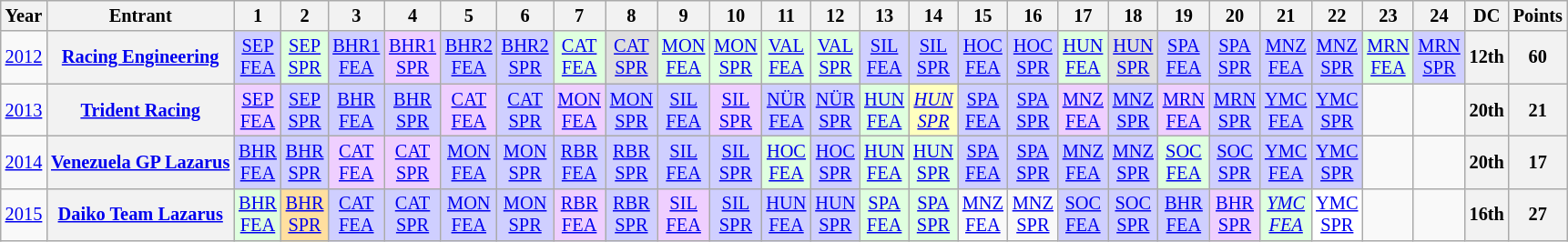<table class="wikitable" style="text-align:center; font-size:85%">
<tr>
<th>Year</th>
<th>Entrant</th>
<th>1</th>
<th>2</th>
<th>3</th>
<th>4</th>
<th>5</th>
<th>6</th>
<th>7</th>
<th>8</th>
<th>9</th>
<th>10</th>
<th>11</th>
<th>12</th>
<th>13</th>
<th>14</th>
<th>15</th>
<th>16</th>
<th>17</th>
<th>18</th>
<th>19</th>
<th>20</th>
<th>21</th>
<th>22</th>
<th>23</th>
<th>24</th>
<th>DC</th>
<th>Points</th>
</tr>
<tr>
<td><a href='#'>2012</a></td>
<th nowrap><a href='#'>Racing Engineering</a></th>
<td style="background:#cfcfff;"><a href='#'>SEP<br>FEA</a><br></td>
<td style="background:#dfffdf;"><a href='#'>SEP<br>SPR</a><br></td>
<td style="background:#cfcfff;"><a href='#'>BHR1<br>FEA</a><br></td>
<td style="background:#efcfff;"><a href='#'>BHR1<br>SPR</a><br></td>
<td style="background:#cfcfff;"><a href='#'>BHR2<br>FEA</a><br></td>
<td style="background:#cfcfff;"><a href='#'>BHR2<br>SPR</a><br></td>
<td style="background:#dfffdf;"><a href='#'>CAT<br>FEA</a><br></td>
<td style="background:#dfdfdf;"><a href='#'>CAT<br>SPR</a><br></td>
<td style="background:#dfffdf;"><a href='#'>MON<br>FEA</a><br></td>
<td style="background:#dfffdf;"><a href='#'>MON<br>SPR</a><br></td>
<td style="background:#dfffdf;"><a href='#'>VAL<br>FEA</a><br></td>
<td style="background:#dfffdf;"><a href='#'>VAL<br>SPR</a><br></td>
<td style="background:#cfcfff;"><a href='#'>SIL<br>FEA</a><br></td>
<td style="background:#cfcfff;"><a href='#'>SIL<br>SPR</a><br></td>
<td style="background:#cfcfff;"><a href='#'>HOC<br>FEA</a><br></td>
<td style="background:#cfcfff;"><a href='#'>HOC<br>SPR</a><br></td>
<td style="background:#dfffdf;"><a href='#'>HUN<br>FEA</a><br></td>
<td style="background:#dfdfdf;"><a href='#'>HUN<br>SPR</a><br></td>
<td style="background:#cfcfff;"><a href='#'>SPA<br>FEA</a><br></td>
<td style="background:#cfcfff;"><a href='#'>SPA<br>SPR</a><br></td>
<td style="background:#cfcfff;"><a href='#'>MNZ<br>FEA</a><br></td>
<td style="background:#cfcfff;"><a href='#'>MNZ<br>SPR</a><br></td>
<td style="background:#dfffdf;"><a href='#'>MRN<br>FEA</a><br></td>
<td style="background:#cfcfff;"><a href='#'>MRN<br>SPR</a><br></td>
<th>12th</th>
<th>60</th>
</tr>
<tr>
<td><a href='#'>2013</a></td>
<th nowrap><a href='#'>Trident Racing</a></th>
<td style="background:#EFCFFF;"><a href='#'>SEP<br>FEA</a><br></td>
<td style="background:#CFCFFF;"><a href='#'>SEP<br>SPR</a><br></td>
<td style="background:#CFCFFF;"><a href='#'>BHR<br>FEA</a><br></td>
<td style="background:#CFCFFF;"><a href='#'>BHR<br>SPR</a><br></td>
<td style="background:#EFCFFF;"><a href='#'>CAT<br>FEA</a><br></td>
<td style="background:#CFCFFF;"><a href='#'>CAT<br>SPR</a><br></td>
<td style="background:#EFCFFF;"><a href='#'>MON<br>FEA</a><br></td>
<td style="background:#CFCFFF;"><a href='#'>MON<br>SPR</a><br></td>
<td style="background:#CFCFFF;"><a href='#'>SIL<br>FEA</a><br></td>
<td style="background:#EFCFFF;"><a href='#'>SIL<br>SPR</a><br></td>
<td style="background:#CFCFFF;"><a href='#'>NÜR<br>FEA</a><br></td>
<td style="background:#CFCFFF;"><a href='#'>NÜR<br>SPR</a><br></td>
<td style="background:#DFFFDF;"><a href='#'>HUN<br>FEA</a><br><small></small></td>
<td style="background:#FFFFBF;"><em><a href='#'>HUN<br>SPR</a></em><br><small></small></td>
<td style="background:#CFCFFF;"><a href='#'>SPA<br>FEA</a><br></td>
<td style="background:#CFCFFF;"><a href='#'>SPA<br>SPR</a><br></td>
<td style="background:#EFCFFF;"><a href='#'>MNZ<br>FEA</a><br></td>
<td style="background:#CFCFFF;"><a href='#'>MNZ<br>SPR</a><br></td>
<td style="background:#EFCFFF;"><a href='#'>MRN<br>FEA</a><br></td>
<td style="background:#CFCFFF;"><a href='#'>MRN<br>SPR</a><br></td>
<td style="background:#CFCFFF;"><a href='#'>YMC<br>FEA</a><br></td>
<td style="background:#CFCFFF;"><a href='#'>YMC<br>SPR</a><br></td>
<td></td>
<td></td>
<th>20th</th>
<th>21</th>
</tr>
<tr>
<td><a href='#'>2014</a></td>
<th nowrap><a href='#'>Venezuela GP Lazarus</a></th>
<td style="background:#CFCFFF;"><a href='#'>BHR<br>FEA</a><br></td>
<td style="background:#CFCFFF;"><a href='#'>BHR<br>SPR</a><br></td>
<td style="background:#EFCFFF;"><a href='#'>CAT<br>FEA</a><br></td>
<td style="background:#EFCFFF;"><a href='#'>CAT<br>SPR</a><br></td>
<td style="background:#CFCFFF;"><a href='#'>MON<br>FEA</a><br></td>
<td style="background:#CFCFFF;"><a href='#'>MON<br>SPR</a><br></td>
<td style="background:#CFCFFF;"><a href='#'>RBR<br>FEA</a><br></td>
<td style="background:#CFCFFF;"><a href='#'>RBR<br>SPR</a><br></td>
<td style="background:#CFCFFF;"><a href='#'>SIL<br>FEA</a><br></td>
<td style="background:#CFCFFF;"><a href='#'>SIL<br>SPR</a><br></td>
<td style="background:#DFFFDF;"><a href='#'>HOC<br>FEA</a><br></td>
<td style="background:#CFCFFF;"><a href='#'>HOC<br>SPR</a><br></td>
<td style="background:#DFFFDF;"><a href='#'>HUN<br>FEA</a><br></td>
<td style="background:#DFFFDF;"><a href='#'>HUN<br>SPR</a><br></td>
<td style="background:#CFCFFF;"><a href='#'>SPA<br>FEA</a><br></td>
<td style="background:#CFCFFF;"><a href='#'>SPA<br>SPR</a><br></td>
<td style="background:#CFCFFF;"><a href='#'>MNZ<br>FEA</a><br></td>
<td style="background:#CFCFFF;"><a href='#'>MNZ<br>SPR</a><br></td>
<td style="background:#DFFFDF;"><a href='#'>SOC<br>FEA</a><br></td>
<td style="background:#CFCFFF;"><a href='#'>SOC<br>SPR</a><br></td>
<td style="background:#CFCFFF;"><a href='#'>YMC<br>FEA</a><br></td>
<td style="background:#CFCFFF;"><a href='#'>YMC<br>SPR</a><br></td>
<td></td>
<td></td>
<th>20th</th>
<th>17</th>
</tr>
<tr>
<td><a href='#'>2015</a></td>
<th nowrap><a href='#'>Daiko Team Lazarus</a></th>
<td style="background:#DFFFDF;"><a href='#'>BHR<br>FEA</a><br></td>
<td style="background:#FFDF9F;"><a href='#'>BHR<br>SPR</a><br></td>
<td style="background:#CFCFFF;"><a href='#'>CAT<br>FEA</a><br></td>
<td style="background:#CFCFFF;"><a href='#'>CAT<br>SPR</a><br></td>
<td style="background:#CFCFFF;"><a href='#'>MON<br>FEA</a><br></td>
<td style="background:#CFCFFF;"><a href='#'>MON<br>SPR</a><br></td>
<td style="background:#EFCFFF;"><a href='#'>RBR<br>FEA</a><br></td>
<td style="background:#CFCFFF;"><a href='#'>RBR<br>SPR</a><br></td>
<td style="background:#EFCFFF;"><a href='#'>SIL<br>FEA</a><br></td>
<td style="background:#CFCFFF;"><a href='#'>SIL<br>SPR</a><br></td>
<td style="background:#CFCFFF;"><a href='#'>HUN<br>FEA</a><br></td>
<td style="background:#CFCFFF;"><a href='#'>HUN<br>SPR</a><br></td>
<td style="background:#DFFFDF;"><a href='#'>SPA<br>FEA</a><br></td>
<td style="background:#DFFFDF;"><a href='#'>SPA<br>SPR</a><br></td>
<td><a href='#'>MNZ<br>FEA</a></td>
<td><a href='#'>MNZ<br>SPR</a></td>
<td style="background:#CFCFFF;"><a href='#'>SOC<br>FEA</a><br></td>
<td style="background:#CFCFFF;"><a href='#'>SOC<br>SPR</a><br></td>
<td style="background:#CFCFFF;"><a href='#'>BHR<br>FEA</a><br></td>
<td style="background:#EFCFFF;"><a href='#'>BHR<br>SPR</a><br></td>
<td style="background:#DFFFDF;"><em><a href='#'>YMC<br>FEA</a></em><br></td>
<td style="background:#FFFFFF;"><a href='#'>YMC<br>SPR</a><br></td>
<td></td>
<td></td>
<th>16th</th>
<th>27</th>
</tr>
</table>
